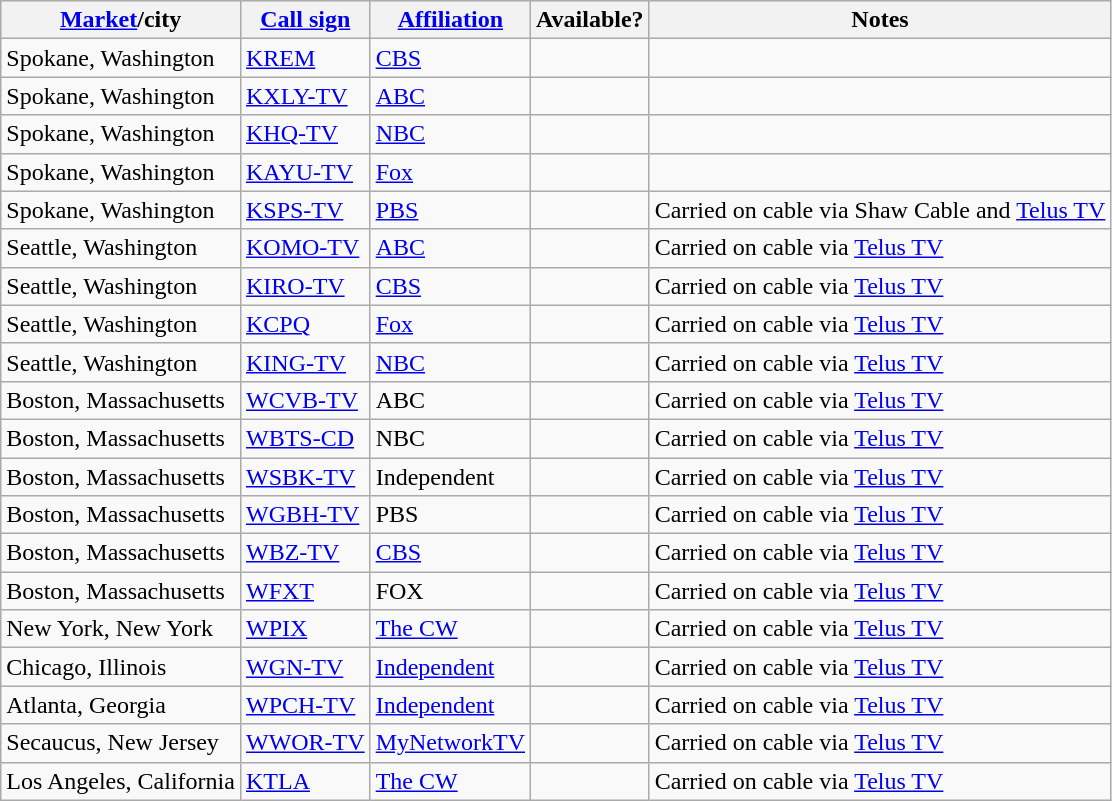<table class="wikitable sortable">
<tr>
<th><a href='#'>Market</a>/city</th>
<th><a href='#'>Call sign</a></th>
<th><a href='#'>Affiliation</a></th>
<th>Available?</th>
<th>Notes</th>
</tr>
<tr>
<td>Spokane, Washington</td>
<td><a href='#'>KREM</a></td>
<td><a href='#'>CBS</a></td>
<td></td>
<td></td>
</tr>
<tr>
<td>Spokane, Washington</td>
<td><a href='#'>KXLY-TV</a></td>
<td><a href='#'>ABC</a></td>
<td></td>
<td></td>
</tr>
<tr>
<td>Spokane, Washington</td>
<td><a href='#'>KHQ-TV</a></td>
<td><a href='#'>NBC</a></td>
<td></td>
<td></td>
</tr>
<tr>
<td>Spokane, Washington</td>
<td><a href='#'>KAYU-TV</a></td>
<td><a href='#'>Fox</a></td>
<td></td>
<td></td>
</tr>
<tr>
<td>Spokane, Washington</td>
<td><a href='#'>KSPS-TV</a></td>
<td><a href='#'>PBS</a></td>
<td></td>
<td>Carried on cable via Shaw Cable and <a href='#'>Telus TV</a></td>
</tr>
<tr>
<td>Seattle, Washington</td>
<td><a href='#'>KOMO-TV</a></td>
<td><a href='#'>ABC</a></td>
<td></td>
<td>Carried on cable via <a href='#'>Telus TV</a></td>
</tr>
<tr>
<td>Seattle, Washington</td>
<td><a href='#'>KIRO-TV</a></td>
<td><a href='#'>CBS</a></td>
<td></td>
<td>Carried on cable via <a href='#'>Telus TV</a></td>
</tr>
<tr>
<td>Seattle, Washington</td>
<td><a href='#'>KCPQ</a></td>
<td><a href='#'>Fox</a></td>
<td></td>
<td>Carried on cable via <a href='#'>Telus TV</a></td>
</tr>
<tr>
<td>Seattle, Washington</td>
<td><a href='#'>KING-TV</a></td>
<td><a href='#'>NBC</a></td>
<td></td>
<td>Carried on cable via <a href='#'>Telus TV</a></td>
</tr>
<tr>
<td>Boston, Massachusetts</td>
<td><a href='#'>WCVB-TV</a></td>
<td>ABC</td>
<td></td>
<td>Carried on cable via <a href='#'>Telus TV</a></td>
</tr>
<tr>
<td>Boston, Massachusetts</td>
<td><a href='#'>WBTS-CD</a></td>
<td>NBC</td>
<td></td>
<td>Carried on cable via <a href='#'>Telus TV</a></td>
</tr>
<tr>
<td>Boston, Massachusetts</td>
<td><a href='#'>WSBK-TV</a></td>
<td>Independent</td>
<td></td>
<td>Carried on cable via <a href='#'>Telus TV</a></td>
</tr>
<tr>
<td>Boston, Massachusetts</td>
<td><a href='#'>WGBH-TV</a></td>
<td>PBS</td>
<td></td>
<td>Carried on cable via <a href='#'>Telus TV</a></td>
</tr>
<tr>
<td>Boston, Massachusetts</td>
<td><a href='#'>WBZ-TV</a></td>
<td><a href='#'>CBS</a></td>
<td></td>
<td>Carried on cable via <a href='#'>Telus TV</a></td>
</tr>
<tr>
<td>Boston, Massachusetts</td>
<td><a href='#'>WFXT</a></td>
<td>FOX</td>
<td></td>
<td>Carried on cable via <a href='#'>Telus TV</a></td>
</tr>
<tr>
<td>New York, New York</td>
<td><a href='#'>WPIX</a></td>
<td><a href='#'>The CW</a></td>
<td></td>
<td>Carried on cable via <a href='#'>Telus TV</a></td>
</tr>
<tr>
<td>Chicago, Illinois</td>
<td><a href='#'>WGN-TV</a></td>
<td><a href='#'>Independent</a></td>
<td></td>
<td>Carried on cable via <a href='#'>Telus TV</a></td>
</tr>
<tr>
<td>Atlanta, Georgia</td>
<td><a href='#'>WPCH-TV</a></td>
<td><a href='#'>Independent</a></td>
<td></td>
<td>Carried on cable via <a href='#'>Telus TV</a></td>
</tr>
<tr>
<td>Secaucus, New Jersey</td>
<td><a href='#'>WWOR-TV</a></td>
<td><a href='#'>MyNetworkTV</a></td>
<td></td>
<td>Carried on cable via <a href='#'>Telus TV</a></td>
</tr>
<tr>
<td>Los Angeles, California</td>
<td><a href='#'>KTLA</a></td>
<td><a href='#'>The CW</a></td>
<td></td>
<td>Carried on cable via <a href='#'>Telus TV</a></td>
</tr>
</table>
